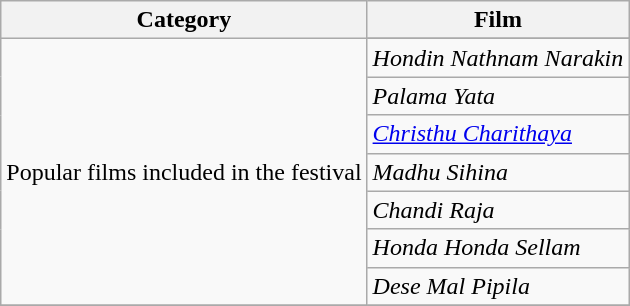<table class="wikitable plainrowheaders sortable">
<tr>
<th scope="col">Category</th>
<th scope="col">Film</th>
</tr>
<tr>
<td rowspan=8>Popular films included in the festival</td>
</tr>
<tr>
<td><em>Hondin Nathnam Narakin</em></td>
</tr>
<tr>
<td><em>Palama Yata</em></td>
</tr>
<tr>
<td><em><a href='#'>Christhu Charithaya</a></em></td>
</tr>
<tr>
<td><em>Madhu Sihina</em></td>
</tr>
<tr>
<td><em>Chandi Raja</em></td>
</tr>
<tr>
<td><em>Honda Honda Sellam</em></td>
</tr>
<tr>
<td><em>Dese Mal Pipila</em></td>
</tr>
<tr>
</tr>
</table>
